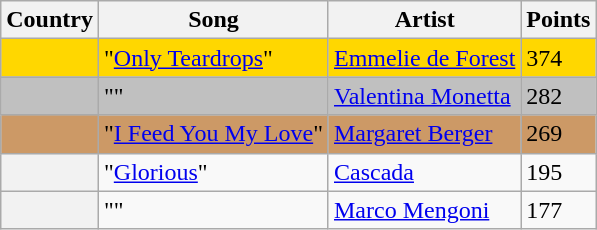<table class="wikitable plainrowheaders">
<tr>
<th scope="col">Country</th>
<th scope="col">Song</th>
<th scope="col">Artist</th>
<th scope="col">Points</th>
</tr>
<tr style="background:gold;">
<th scope="row" style="background:gold;"></th>
<td>"<a href='#'>Only Teardrops</a>"</td>
<td><a href='#'>Emmelie de Forest</a></td>
<td>374</td>
</tr>
<tr style="background:silver;">
<th scope="row" style="background:silver;"></th>
<td>""</td>
<td><a href='#'>Valentina Monetta</a></td>
<td>282</td>
</tr>
<tr style="background:#CC9966;">
<th scope="row" style="background:#CC9966;"></th>
<td>"<a href='#'>I Feed You My Love</a>"</td>
<td><a href='#'>Margaret Berger</a></td>
<td>269</td>
</tr>
<tr>
<th scope="row"></th>
<td>"<a href='#'>Glorious</a>"</td>
<td><a href='#'>Cascada</a></td>
<td>195</td>
</tr>
<tr>
<th scope="row"></th>
<td>""</td>
<td><a href='#'>Marco Mengoni</a></td>
<td>177</td>
</tr>
</table>
